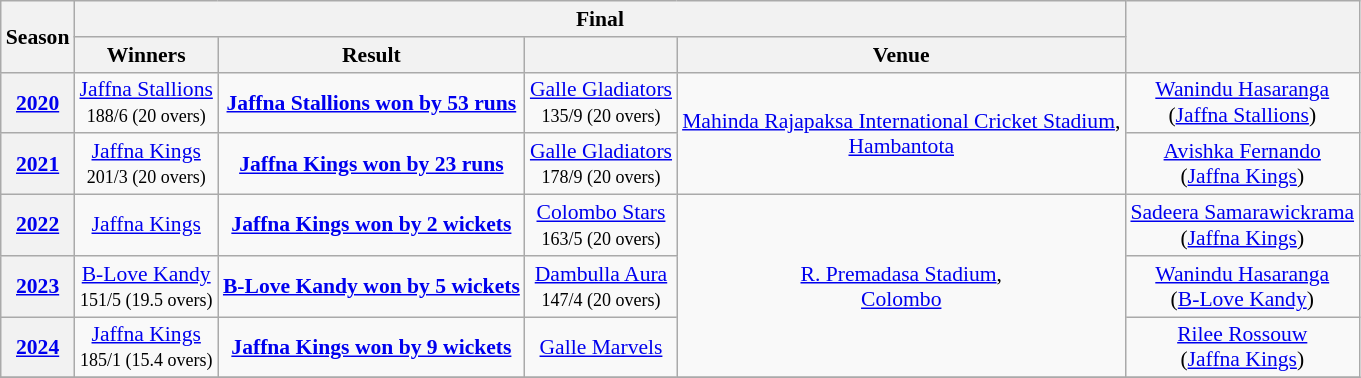<table class="wikitable" style="text-align:center; font-size:90%">
<tr>
<th rowspan=2>Season</th>
<th colspan=4>Final</th>
<th rowspan=2></th>
</tr>
<tr>
<th>Winners</th>
<th>Result</th>
<th></th>
<th>Venue</th>
</tr>
<tr>
<th><a href='#'>2020</a></th>
<td><a href='#'>Jaffna Stallions</a><br><small>188/6 (20 overs)</small></td>
<td><strong><a href='#'>Jaffna Stallions won by 53 runs</a> </strong><br> <small></small></td>
<td><a href='#'>Galle Gladiators</a><br><small>135/9 (20 overs)</small></td>
<td rowspan=2><a href='#'>Mahinda Rajapaksa International Cricket Stadium</a>,<br><a href='#'>Hambantota</a></td>
<td><a href='#'>Wanindu Hasaranga</a> <br> (<a href='#'>Jaffna Stallions</a>)</td>
</tr>
<tr>
<th><a href='#'>2021</a></th>
<td><a href='#'>Jaffna Kings</a><br><small>201/3 (20 overs)</small></td>
<td><strong><a href='#'>Jaffna Kings won by 23 runs</a></strong> <br> <small></small></td>
<td><a href='#'>Galle Gladiators</a><br><small>178/9 (20 overs)</small></td>
<td><a href='#'>Avishka Fernando</a> <br> (<a href='#'>Jaffna Kings</a>)</td>
</tr>
<tr>
<th><a href='#'>2022</a></th>
<td><a href='#'>Jaffna Kings</a><br><small></small></td>
<td><strong><a href='#'>Jaffna Kings won by 2 wickets</a></strong> <br> <small></small></td>
<td><a href='#'>Colombo Stars</a><br><small>163/5 (20 overs)</small></td>
<td rowspan=3><a href='#'>R. Premadasa Stadium</a>,<br><a href='#'>Colombo</a></td>
<td><a href='#'>Sadeera Samarawickrama</a> <br> (<a href='#'>Jaffna Kings</a>)</td>
</tr>
<tr>
<th><a href='#'>2023</a></th>
<td><a href='#'>B-Love Kandy</a><br><small>151/5 (19.5 overs)</small></td>
<td><strong><a href='#'>B-Love Kandy won by 5 wickets</a></strong> <br> <small></small></td>
<td><a href='#'>Dambulla Aura</a><br><small>147/4 (20 overs)</small></td>
<td><a href='#'>Wanindu Hasaranga</a> <br> (<a href='#'>B-Love Kandy</a>)</td>
</tr>
<tr>
<th><a href='#'>2024</a></th>
<td><a href='#'>Jaffna Kings</a><br><small>185/1 (15.4 overs)</small></td>
<td><strong><a href='#'>Jaffna Kings won by 9 wickets</a></strong> <br> <small></small></td>
<td><a href='#'>Galle Marvels</a><br><small></small></td>
<td><a href='#'>Rilee Rossouw</a> <br> (<a href='#'>Jaffna Kings</a>)</td>
</tr>
<tr>
</tr>
</table>
